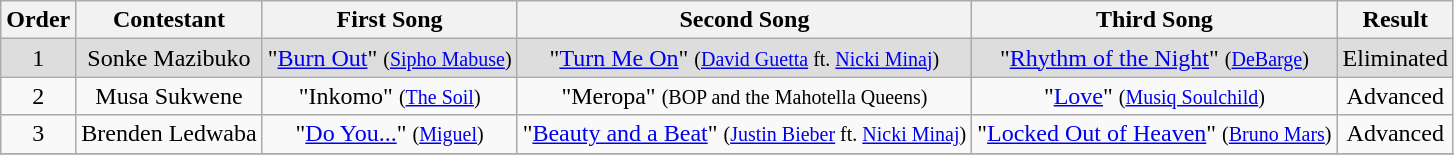<table class="wikitable plainrowheaders" style="text-align:center;">
<tr>
<th scope="col">Order</th>
<th scope="col">Contestant</th>
<th scope="col">First Song</th>
<th scope="col">Second Song</th>
<th scope="col">Third Song</th>
<th scope="col">Result</th>
</tr>
<tr style="background:#ddd;">
<td>1</td>
<td scope="row">Sonke Mazibuko</td>
<td>"<a href='#'>Burn Out</a>" <small>(<a href='#'>Sipho Mabuse</a>)</small></td>
<td>"<a href='#'>Turn Me On</a>" <small>(<a href='#'>David Guetta</a> ft. <a href='#'>Nicki Minaj</a>)</small></td>
<td>"<a href='#'>Rhythm of the Night</a>" <small>(<a href='#'>DeBarge</a>)</small></td>
<td>Eliminated</td>
</tr>
<tr>
<td>2</td>
<td scope="row">Musa Sukwene</td>
<td>"Inkomo" <small>(<a href='#'>The Soil</a>)</small></td>
<td>"Meropa" <small>(BOP and the Mahotella Queens)</small></td>
<td>"<a href='#'>Love</a>" <small>(<a href='#'>Musiq Soulchild</a>)</small></td>
<td>Advanced</td>
</tr>
<tr>
<td>3</td>
<td scope="row">Brenden Ledwaba</td>
<td>"<a href='#'>Do You...</a>" <small>(<a href='#'>Miguel</a>)</small></td>
<td>"<a href='#'>Beauty and a Beat</a>" <small>(<a href='#'>Justin Bieber</a> ft. <a href='#'>Nicki Minaj</a>)</small></td>
<td>"<a href='#'>Locked Out of Heaven</a>" <small>(<a href='#'>Bruno Mars</a>)</small></td>
<td>Advanced</td>
</tr>
<tr>
</tr>
</table>
